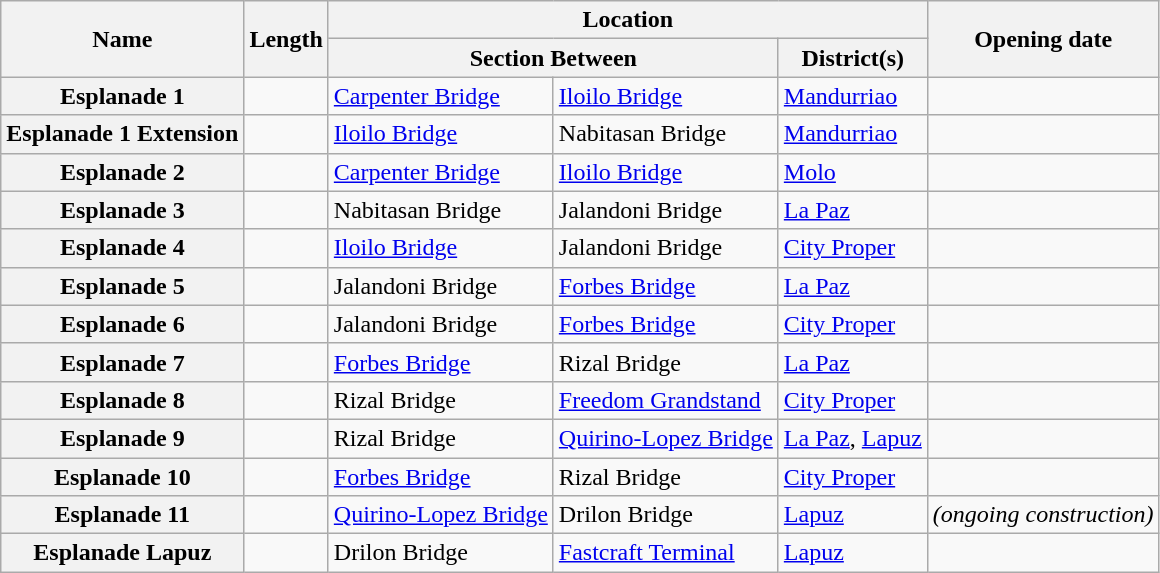<table class="wikitable sortable">
<tr>
<th rowspan="2">Name</th>
<th rowspan="2">Length</th>
<th colspan="3">Location</th>
<th rowspan="2">Opening date</th>
</tr>
<tr>
<th colspan="2">Section Between</th>
<th>District(s)</th>
</tr>
<tr>
<th>Esplanade 1</th>
<td></td>
<td><a href='#'>Carpenter Bridge</a></td>
<td><a href='#'>Iloilo Bridge</a></td>
<td><a href='#'>Mandurriao</a></td>
<td></td>
</tr>
<tr>
<th>Esplanade 1 Extension</th>
<td></td>
<td><a href='#'>Iloilo Bridge</a></td>
<td>Nabitasan Bridge</td>
<td><a href='#'>Mandurriao</a></td>
<td></td>
</tr>
<tr>
<th>Esplanade 2</th>
<td></td>
<td><a href='#'>Carpenter Bridge</a></td>
<td><a href='#'>Iloilo Bridge</a></td>
<td><a href='#'>Molo</a></td>
<td></td>
</tr>
<tr>
<th>Esplanade 3</th>
<td></td>
<td>Nabitasan Bridge</td>
<td>Jalandoni Bridge</td>
<td><a href='#'>La Paz</a></td>
<td></td>
</tr>
<tr>
<th>Esplanade 4</th>
<td></td>
<td><a href='#'>Iloilo Bridge</a></td>
<td>Jalandoni Bridge</td>
<td><a href='#'>City Proper</a></td>
<td></td>
</tr>
<tr>
<th>Esplanade 5</th>
<td></td>
<td>Jalandoni Bridge</td>
<td><a href='#'>Forbes Bridge</a></td>
<td><a href='#'>La Paz</a></td>
<td></td>
</tr>
<tr>
<th>Esplanade 6</th>
<td></td>
<td>Jalandoni Bridge</td>
<td><a href='#'>Forbes Bridge</a></td>
<td><a href='#'>City Proper</a></td>
<td></td>
</tr>
<tr>
<th>Esplanade 7</th>
<td></td>
<td><a href='#'>Forbes Bridge</a></td>
<td>Rizal Bridge</td>
<td><a href='#'>La Paz</a></td>
<td></td>
</tr>
<tr>
<th>Esplanade 8</th>
<td></td>
<td>Rizal Bridge</td>
<td><a href='#'>Freedom Grandstand</a></td>
<td><a href='#'>City Proper</a></td>
<td></td>
</tr>
<tr>
<th>Esplanade 9</th>
<td></td>
<td>Rizal Bridge</td>
<td><a href='#'>Quirino-Lopez Bridge</a></td>
<td><a href='#'>La Paz</a>, <a href='#'>Lapuz</a></td>
<td></td>
</tr>
<tr>
<th>Esplanade 10</th>
<td></td>
<td><a href='#'>Forbes Bridge</a></td>
<td>Rizal Bridge</td>
<td><a href='#'>City Proper</a></td>
<td></td>
</tr>
<tr>
<th>Esplanade 11</th>
<td></td>
<td><a href='#'>Quirino-Lopez Bridge</a></td>
<td>Drilon Bridge</td>
<td><a href='#'>Lapuz</a></td>
<td><em> (ongoing construction)</em></td>
</tr>
<tr>
<th>Esplanade Lapuz</th>
<td></td>
<td>Drilon Bridge</td>
<td><a href='#'>Fastcraft Terminal</a></td>
<td><a href='#'>Lapuz</a></td>
<td></td>
</tr>
</table>
